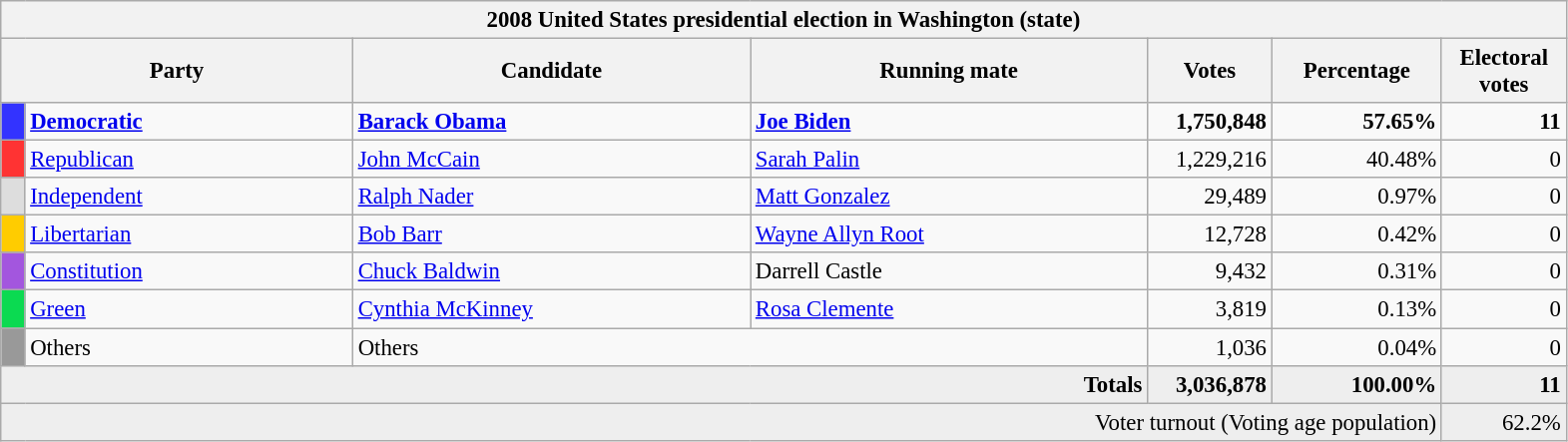<table class="wikitable" style="font-size: 95%;">
<tr>
<th colspan="7">2008 United States presidential election in Washington (state)</th>
</tr>
<tr>
<th colspan="2" style="width: 15em">Party</th>
<th style="width: 17em">Candidate</th>
<th style="width: 17em">Running mate</th>
<th style="width: 5em">Votes</th>
<th style="width: 7em">Percentage</th>
<th style="width: 5em">Electoral votes</th>
</tr>
<tr>
<th style="background:#33f; width:3px;"></th>
<td style="width: 130px"><strong><a href='#'>Democratic</a></strong></td>
<td><strong><a href='#'>Barack Obama</a></strong></td>
<td><strong><a href='#'>Joe Biden</a></strong></td>
<td style="text-align:right;"><strong>1,750,848</strong></td>
<td style="text-align:right;"><strong>57.65%</strong></td>
<td style="text-align:right;"><strong>11</strong></td>
</tr>
<tr>
<th style="background:#f33; width:3px;"></th>
<td style="width: 130px"><a href='#'>Republican</a></td>
<td><a href='#'>John McCain</a></td>
<td><a href='#'>Sarah Palin</a></td>
<td style="text-align:right;">1,229,216</td>
<td style="text-align:right;">40.48%</td>
<td style="text-align:right;">0</td>
</tr>
<tr>
<th style="background:#ddd; width:3px;"></th>
<td style="width: 130px"><a href='#'>Independent</a></td>
<td><a href='#'>Ralph Nader</a></td>
<td><a href='#'>Matt Gonzalez</a></td>
<td style="text-align:right;">29,489</td>
<td style="text-align:right;">0.97%</td>
<td style="text-align:right;">0</td>
</tr>
<tr>
<th style="background:#fc0; width:3px;"></th>
<td style="width: 130px"><a href='#'>Libertarian</a></td>
<td><a href='#'>Bob Barr</a></td>
<td><a href='#'>Wayne Allyn Root</a></td>
<td style="text-align:right;">12,728</td>
<td style="text-align:right;">0.42%</td>
<td style="text-align:right;">0</td>
</tr>
<tr>
<th style="background:#a356de; width:3px;"></th>
<td style="width: 130px"><a href='#'>Constitution</a></td>
<td><a href='#'>Chuck Baldwin</a></td>
<td>Darrell Castle</td>
<td style="text-align:right;">9,432</td>
<td style="text-align:right;">0.31%</td>
<td style="text-align:right;">0</td>
</tr>
<tr>
<th style="background:#0bda51; width:3px;"></th>
<td style="width: 130px"><a href='#'>Green</a></td>
<td><a href='#'>Cynthia McKinney</a></td>
<td><a href='#'>Rosa Clemente</a></td>
<td style="text-align:right;">3,819</td>
<td style="text-align:right;">0.13%</td>
<td style="text-align:right;">0</td>
</tr>
<tr>
<th style="background:#999; width:3px;"></th>
<td style="width: 130px">Others</td>
<td colspan="2">Others</td>
<td style="text-align:right;">1,036</td>
<td style="text-align:right;">0.04%</td>
<td style="text-align:right;">0</td>
</tr>
<tr style="background:#eee; text-align:right;">
<td colspan="4"><strong>Totals</strong></td>
<td><strong>3,036,878</strong></td>
<td><strong>100.00%</strong></td>
<td><strong>11</strong></td>
</tr>
<tr style="background:#eee; text-align:right;">
<td colspan="6">Voter turnout (Voting age population)</td>
<td>62.2%</td>
</tr>
</table>
